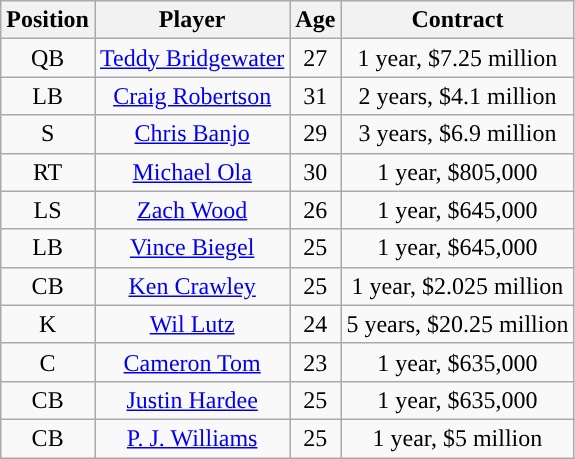<table class="wikitable" style="text-align:center">
<tr>
<th>Position</th>
<th>Player</th>
<th>Age</th>
<th>Contract</th>
</tr>
<tr>
<td>QB</td>
<td><a href='#'>Teddy Bridgewater</a></td>
<td>27</td>
<td>1 year, $7.25 million</td>
</tr>
<tr>
<td>LB</td>
<td><a href='#'>Craig Robertson</a></td>
<td>31</td>
<td>2 years, $4.1 million</td>
</tr>
<tr>
<td>S</td>
<td><a href='#'>Chris Banjo</a></td>
<td>29</td>
<td>3 years, $6.9 million</td>
</tr>
<tr>
<td>RT</td>
<td><a href='#'>Michael Ola</a></td>
<td>30</td>
<td>1 year, $805,000</td>
</tr>
<tr>
<td>LS</td>
<td><a href='#'>Zach Wood</a></td>
<td>26</td>
<td>1 year, $645,000</td>
</tr>
<tr>
<td>LB</td>
<td><a href='#'>Vince Biegel</a></td>
<td>25</td>
<td>1 year, $645,000</td>
</tr>
<tr>
<td>CB</td>
<td><a href='#'>Ken Crawley</a></td>
<td>25</td>
<td>1 year, $2.025 million</td>
</tr>
<tr>
<td>K</td>
<td><a href='#'>Wil Lutz</a></td>
<td>24</td>
<td>5 years, $20.25 million</td>
</tr>
<tr>
<td>C</td>
<td><a href='#'>Cameron Tom</a></td>
<td>23</td>
<td>1 year, $635,000</td>
</tr>
<tr>
<td>CB</td>
<td><a href='#'>Justin Hardee</a></td>
<td>25</td>
<td>1 year, $635,000</td>
</tr>
<tr>
<td>CB</td>
<td><a href='#'>P. J. Williams</a></td>
<td>25</td>
<td>1 year, $5 million</td>
</tr>
</table>
